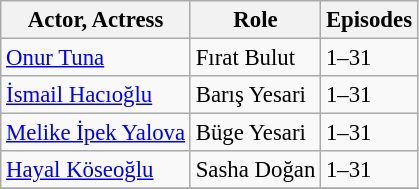<table class="wikitable" style="font-size: 95%;">
<tr>
<th>Actor, Actress</th>
<th>Role</th>
<th>Episodes</th>
</tr>
<tr>
<td><a href='#'>Onur Tuna</a></td>
<td>Fırat Bulut</td>
<td>1–31</td>
</tr>
<tr>
<td><a href='#'>İsmail Hacıoğlu</a></td>
<td>Barış Yesari</td>
<td>1–31</td>
</tr>
<tr>
<td><a href='#'>Melike İpek Yalova</a></td>
<td>Büge Yesari</td>
<td>1–31</td>
</tr>
<tr>
<td><a href='#'>Hayal Köseoğlu</a></td>
<td>Sasha Doğan</td>
<td>1–31</td>
</tr>
<tr>
</tr>
</table>
